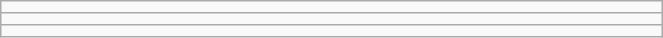<table class="wikitable" style=" text-align:center; font-size:110%;" width="35%">
<tr>
<td></td>
</tr>
<tr>
<td></td>
</tr>
<tr>
<td></td>
</tr>
</table>
